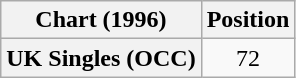<table class="wikitable plainrowheaders" style="text-align:center">
<tr>
<th>Chart (1996)</th>
<th>Position</th>
</tr>
<tr>
<th scope="row">UK Singles (OCC)</th>
<td>72</td>
</tr>
</table>
